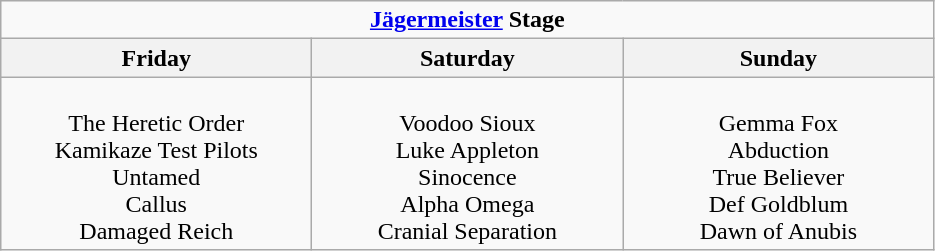<table class="wikitable">
<tr>
<td colspan="3" align="center"><strong><a href='#'>Jägermeister</a> Stage</strong></td>
</tr>
<tr>
<th>Friday</th>
<th>Saturday</th>
<th>Sunday</th>
</tr>
<tr>
<td align="center" valign="top" width="200"><br>The Heretic Order<br>
Kamikaze Test Pilots<br>
Untamed<br>
Callus<br>
Damaged Reich</td>
<td align="center" valign="top" width="200"><br>Voodoo Sioux<br>
Luke Appleton<br>
Sinocence<br>
Alpha Omega<br>
Cranial Separation</td>
<td align="center" valign="top" width="200"><br>Gemma Fox<br>
Abduction<br>
True Believer<br>
Def Goldblum<br>
Dawn of Anubis</td>
</tr>
</table>
